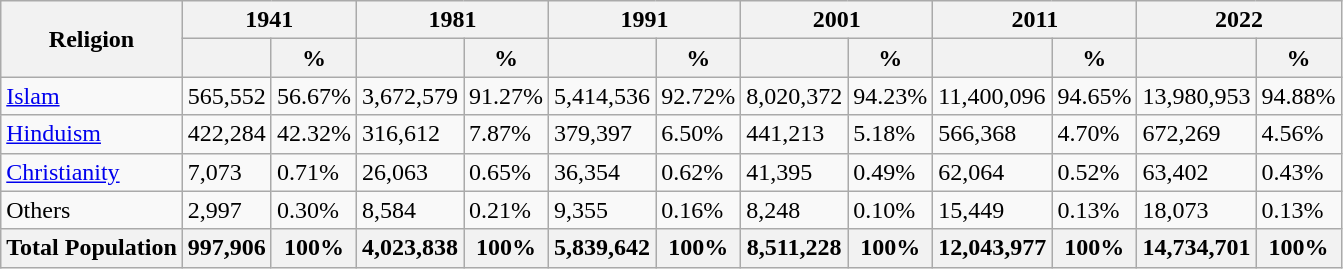<table class="wikitable sortable">
<tr>
<th rowspan="2">Religion</th>
<th colspan="2">1941</th>
<th colspan="2">1981</th>
<th colspan="2">1991</th>
<th colspan="2">2001</th>
<th colspan="2">2011</th>
<th colspan="2">2022</th>
</tr>
<tr>
<th></th>
<th>%</th>
<th></th>
<th>%</th>
<th></th>
<th>%</th>
<th></th>
<th>%</th>
<th></th>
<th>%</th>
<th></th>
<th>%</th>
</tr>
<tr>
<td><a href='#'>Islam</a> </td>
<td>565,552</td>
<td>56.67%</td>
<td>3,672,579</td>
<td>91.27%</td>
<td>5,414,536</td>
<td>92.72%</td>
<td>8,020,372</td>
<td>94.23%</td>
<td>11,400,096</td>
<td>94.65%</td>
<td>13,980,953</td>
<td>94.88%</td>
</tr>
<tr>
<td><a href='#'>Hinduism</a> </td>
<td>422,284</td>
<td>42.32%</td>
<td>316,612</td>
<td>7.87%</td>
<td>379,397</td>
<td>6.50%</td>
<td>441,213</td>
<td>5.18%</td>
<td>566,368</td>
<td>4.70%</td>
<td>672,269</td>
<td>4.56%</td>
</tr>
<tr>
<td><a href='#'>Christianity</a> </td>
<td>7,073</td>
<td>0.71%</td>
<td>26,063</td>
<td>0.65%</td>
<td>36,354</td>
<td>0.62%</td>
<td>41,395</td>
<td>0.49%</td>
<td>62,064</td>
<td>0.52%</td>
<td>63,402</td>
<td>0.43%</td>
</tr>
<tr>
<td>Others</td>
<td>2,997</td>
<td>0.30%</td>
<td>8,584</td>
<td>0.21%</td>
<td>9,355</td>
<td>0.16%</td>
<td>8,248</td>
<td>0.10%</td>
<td>15,449</td>
<td>0.13%</td>
<td>18,073</td>
<td>0.13%</td>
</tr>
<tr>
<th>Total Population</th>
<th>997,906</th>
<th>100%</th>
<th>4,023,838</th>
<th>100%</th>
<th>5,839,642</th>
<th>100%</th>
<th>8,511,228</th>
<th>100%</th>
<th>12,043,977</th>
<th>100%</th>
<th>14,734,701</th>
<th>100%</th>
</tr>
</table>
